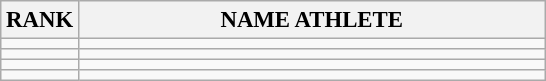<table class="wikitable" style="font-size:95%;">
<tr>
<th>RANK</th>
<th align="left" style="width: 20em">NAME ATHLETE</th>
</tr>
<tr>
<td align="center"></td>
<td></td>
</tr>
<tr>
<td align="center"></td>
<td></td>
</tr>
<tr>
<td align="center"></td>
<td></td>
</tr>
<tr>
<td align="center"></td>
<td></td>
</tr>
</table>
